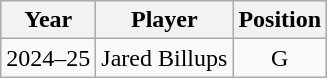<table class="wikitable">
<tr>
<th>Year</th>
<th>Player</th>
<th>Position</th>
</tr>
<tr align="center">
<td>2024–25</td>
<td>Jared Billups</td>
<td>G</td>
</tr>
</table>
